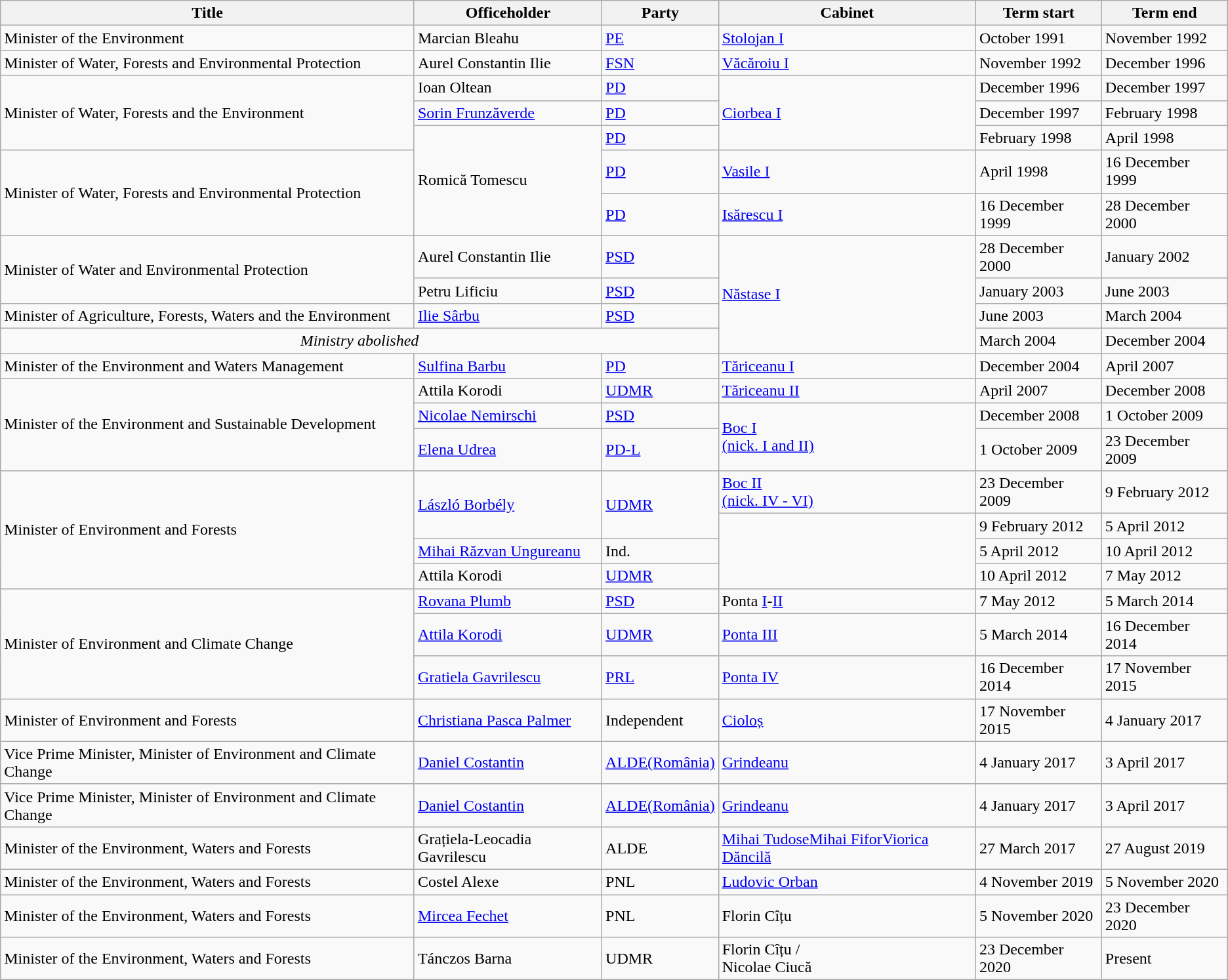<table class="wikitable">
<tr>
<th>Title</th>
<th>Officeholder</th>
<th>Party</th>
<th>Cabinet</th>
<th>Term start</th>
<th>Term end</th>
</tr>
<tr>
<td>Minister of the Environment</td>
<td>Marcian Bleahu</td>
<td><a href='#'>PE</a></td>
<td><a href='#'>Stolojan I</a></td>
<td>October 1991</td>
<td>November 1992</td>
</tr>
<tr>
<td>Minister of Water, Forests and Environmental Protection</td>
<td>Aurel Constantin Ilie</td>
<td><a href='#'>FSN</a></td>
<td><a href='#'>Văcăroiu I</a></td>
<td>November 1992</td>
<td>December 1996</td>
</tr>
<tr>
<td rowspan=3>Minister of Water, Forests and the Environment</td>
<td>Ioan Oltean</td>
<td><a href='#'>PD</a></td>
<td rowspan=3><a href='#'>Ciorbea I</a></td>
<td>December 1996</td>
<td>December 1997</td>
</tr>
<tr>
<td><a href='#'>Sorin Frunzăverde</a></td>
<td><a href='#'>PD</a></td>
<td>December 1997</td>
<td>February 1998</td>
</tr>
<tr>
<td rowspan=3>Romică Tomescu</td>
<td><a href='#'>PD</a></td>
<td>February 1998</td>
<td>April 1998</td>
</tr>
<tr>
<td rowspan=2>Minister of Water, Forests and Environmental Protection</td>
<td><a href='#'>PD</a></td>
<td><a href='#'>Vasile I</a></td>
<td>April 1998</td>
<td>16 December 1999</td>
</tr>
<tr>
<td><a href='#'>PD</a></td>
<td><a href='#'>Isărescu I</a></td>
<td>16 December 1999</td>
<td>28 December 2000</td>
</tr>
<tr>
<td rowspan=2>Minister of Water and Environmental Protection</td>
<td>Aurel Constantin Ilie</td>
<td><a href='#'>PSD</a></td>
<td rowspan=4><a href='#'>Năstase I</a></td>
<td>28 December 2000</td>
<td>January 2002</td>
</tr>
<tr>
<td>Petru Lificiu</td>
<td><a href='#'>PSD</a></td>
<td>January 2003</td>
<td>June 2003</td>
</tr>
<tr>
<td>Minister of Agriculture, Forests, Waters and the Environment</td>
<td><a href='#'>Ilie Sârbu</a></td>
<td><a href='#'>PSD</a></td>
<td>June 2003</td>
<td>March 2004</td>
</tr>
<tr>
<td colspan=3 align="center"><em>Ministry abolished</em></td>
<td>March 2004</td>
<td>December 2004</td>
</tr>
<tr>
<td>Minister of the Environment and Waters Management</td>
<td><a href='#'>Sulfina Barbu</a></td>
<td><a href='#'>PD</a></td>
<td><a href='#'>Tăriceanu I</a></td>
<td>December 2004</td>
<td>April 2007</td>
</tr>
<tr>
<td rowspan=3>Minister of the Environment and Sustainable Development</td>
<td>Attila Korodi</td>
<td><a href='#'>UDMR</a></td>
<td><a href='#'>Tăriceanu II</a></td>
<td>April 2007</td>
<td>December 2008</td>
</tr>
<tr>
<td><a href='#'>Nicolae Nemirschi</a></td>
<td><a href='#'>PSD</a></td>
<td rowspan=2><a href='#'>Boc I<br>(nick. I and II)</a></td>
<td>December 2008</td>
<td>1 October 2009</td>
</tr>
<tr>
<td><a href='#'>Elena Udrea</a> </td>
<td><a href='#'>PD-L</a></td>
<td>1 October 2009</td>
<td>23 December 2009</td>
</tr>
<tr>
<td rowspan = 4>Minister of Environment and Forests</td>
<td rowspan = 2><a href='#'>László Borbély</a></td>
<td rowspan = 2><a href='#'>UDMR</a></td>
<td><a href='#'>Boc II<br>(nick. IV - VI)</a></td>
<td>23 December 2009</td>
<td>9 February 2012</td>
</tr>
<tr>
<td rowspan = 3></td>
<td>9 February 2012</td>
<td>5 April 2012</td>
</tr>
<tr>
<td><a href='#'>Mihai Răzvan Ungureanu</a><br></td>
<td>Ind.</td>
<td>5 April 2012</td>
<td>10 April 2012</td>
</tr>
<tr>
<td>Attila Korodi</td>
<td><a href='#'>UDMR</a></td>
<td>10 April 2012</td>
<td>7 May 2012</td>
</tr>
<tr>
<td rowspan=3>Minister of Environment and Climate Change</td>
<td><a href='#'>Rovana Plumb</a></td>
<td><a href='#'>PSD</a></td>
<td>Ponta <a href='#'>I</a>-<a href='#'>II</a></td>
<td>7 May 2012</td>
<td>5 March 2014</td>
</tr>
<tr>
<td><a href='#'>Attila Korodi</a></td>
<td><a href='#'>UDMR</a></td>
<td><a href='#'>Ponta III</a></td>
<td>5 March 2014</td>
<td>16 December 2014</td>
</tr>
<tr>
<td><a href='#'>Gratiela Gavrilescu</a></td>
<td><a href='#'>PRL</a></td>
<td><a href='#'>Ponta IV</a></td>
<td>16 December 2014</td>
<td>17 November 2015</td>
</tr>
<tr>
<td>Minister of Environment and Forests</td>
<td><a href='#'>Christiana Pasca Palmer</a></td>
<td>Independent</td>
<td><a href='#'>Cioloș</a></td>
<td>17 November 2015</td>
<td>4 January 2017</td>
</tr>
<tr>
<td>Vice Prime Minister, Minister of Environment and Climate Change</td>
<td><a href='#'>Daniel Costantin</a></td>
<td><a href='#'>ALDE(România)</a></td>
<td><a href='#'>Grindeanu</a></td>
<td>4 January 2017</td>
<td>3 April 2017</td>
</tr>
<tr>
<td>Vice Prime Minister, Minister of Environment and Climate Change</td>
<td><a href='#'>Daniel Costantin</a></td>
<td><a href='#'>ALDE(România)</a></td>
<td><a href='#'>Grindeanu</a></td>
<td>4 January 2017</td>
<td>3 April 2017</td>
</tr>
<tr>
<td>Minister of the Environment, Waters and Forests</td>
<td>Grațiela-Leocadia Gavrilescu</td>
<td>ALDE</td>
<td><a href='#'>Mihai Tudose</a><a href='#'>Mihai Fifor</a><a href='#'>Viorica Dăncilă</a></td>
<td>27 March 2017</td>
<td>27 August 2019</td>
</tr>
<tr>
<td>Minister of the Environment, Waters and Forests</td>
<td>Costel Alexe</td>
<td>PNL</td>
<td><a href='#'>Ludovic Orban</a></td>
<td>4 November 2019</td>
<td>5 November 2020</td>
</tr>
<tr>
<td>Minister of the Environment, Waters and Forests</td>
<td><a href='#'>Mircea Fechet</a></td>
<td>PNL</td>
<td>Florin Cîțu</td>
<td>5 November 2020</td>
<td>23 December 2020</td>
</tr>
<tr>
<td>Minister of the Environment, Waters and Forests</td>
<td>Tánczos Barna</td>
<td>UDMR</td>
<td>Florin Cîțu /<br>Nicolae Ciucă</td>
<td>23 December 2020</td>
<td>Present</td>
</tr>
</table>
